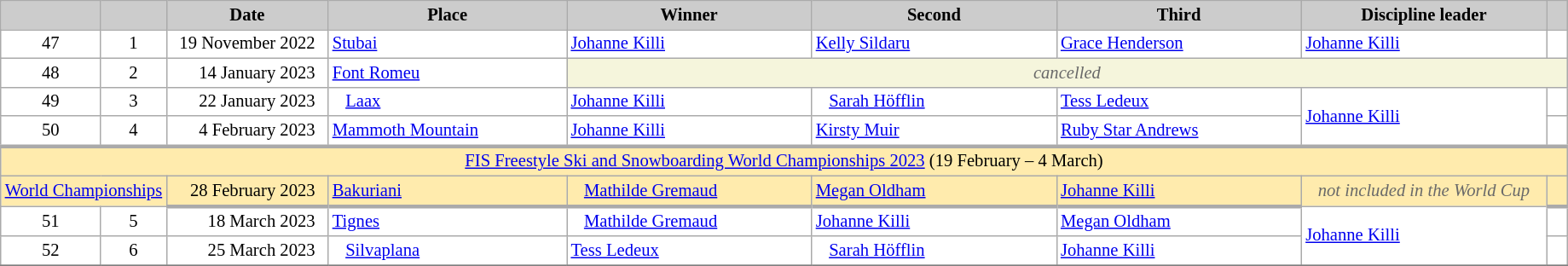<table class="wikitable plainrowheaders" style="background:#fff; font-size:86%; line-height:16px; border:grey solid 1px; border-collapse:collapse;">
<tr>
<th scope="col" style="background:#ccc; width=20 px;"></th>
<th scope="col" style="background:#ccc; width=30 px;"></th>
<th scope="col" style="background:#ccc; width:120px;">Date</th>
<th scope="col" style="background:#ccc; width:180px;">Place</th>
<th scope="col" style="background:#ccc; width:185px;">Winner</th>
<th scope="col" style="background:#ccc; width:185px;">Second</th>
<th scope="col" style="background:#ccc; width:185px;">Third</th>
<th scope="col" style="background:#ccc; width:185px;">Discipline leader</th>
<th scope="col" style="background:#ccc; width:10px;"></th>
</tr>
<tr>
<td align="center">47</td>
<td align="center">1</td>
<td align="right">19 November 2022  </td>
<td> <a href='#'>Stubai</a></td>
<td> <a href='#'>Johanne Killi</a></td>
<td> <a href='#'>Kelly Sildaru</a></td>
<td> <a href='#'>Grace Henderson</a></td>
<td> <a href='#'>Johanne Killi</a></td>
<td></td>
</tr>
<tr>
<td align="center">48</td>
<td align="center">2</td>
<td align="right">14 January 2023  </td>
<td> <a href='#'>Font Romeu</a></td>
<td colspan=5 align=center bgcolor="F5F5DC" style=color:#696969><em>cancelled</em></td>
</tr>
<tr>
<td align="center">49</td>
<td align="center">3</td>
<td align="right">22 January 2023  </td>
<td>   <a href='#'>Laax</a></td>
<td> <a href='#'>Johanne Killi</a></td>
<td>   <a href='#'>Sarah Höfflin</a></td>
<td> <a href='#'>Tess Ledeux</a></td>
<td rowspan=2> <a href='#'>Johanne Killi</a></td>
<td></td>
</tr>
<tr>
<td align="center">50</td>
<td align="center">4</td>
<td align="right">4 February 2023  </td>
<td> <a href='#'>Mammoth Mountain</a></td>
<td> <a href='#'>Johanne Killi</a></td>
<td> <a href='#'>Kirsty Muir</a></td>
<td> <a href='#'>Ruby Star Andrews</a></td>
<td></td>
</tr>
<tr style="background:#FFEBAD">
<td align=center style="border-top-width:3px" colspan=11><a href='#'>FIS Freestyle Ski and Snowboarding World Championships 2023</a> (19 February – 4 March)</td>
</tr>
<tr style="background:#FFEBAD">
<td colspan=2 align="center" style=color:#696969 style="border-bottom-width:3px"><a href='#'>World Championships</a></td>
<td style="border-bottom-width:3px" align="right">28 February 2023  </td>
<td style="border-bottom-width:3px"> <a href='#'>Bakuriani</a></td>
<td style="border-bottom-width:3px">   <a href='#'>Mathilde Gremaud</a></td>
<td style="border-bottom-width:3px"> <a href='#'>Megan Oldham</a></td>
<td style="border-bottom-width:3px"> <a href='#'>Johanne Killi</a></td>
<td align="center" style=color:#696969 style="border-bottom-width:3px"><em>not included in the World Cup</em></td>
<td style="border-bottom-width:3px"></td>
</tr>
<tr>
<td align="center">51</td>
<td align="center">5</td>
<td align="right">18 March 2023  </td>
<td> <a href='#'>Tignes</a></td>
<td>   <a href='#'>Mathilde Gremaud</a></td>
<td> <a href='#'>Johanne Killi</a></td>
<td> <a href='#'>Megan Oldham</a></td>
<td rowspan=2> <a href='#'>Johanne Killi</a></td>
<td></td>
</tr>
<tr>
<td align="center">52</td>
<td align="center">6</td>
<td align="right">25 March 2023  </td>
<td>   <a href='#'>Silvaplana</a></td>
<td> <a href='#'>Tess Ledeux</a></td>
<td>   <a href='#'>Sarah Höfflin</a></td>
<td> <a href='#'>Johanne Killi</a></td>
<td></td>
</tr>
<tr>
</tr>
</table>
